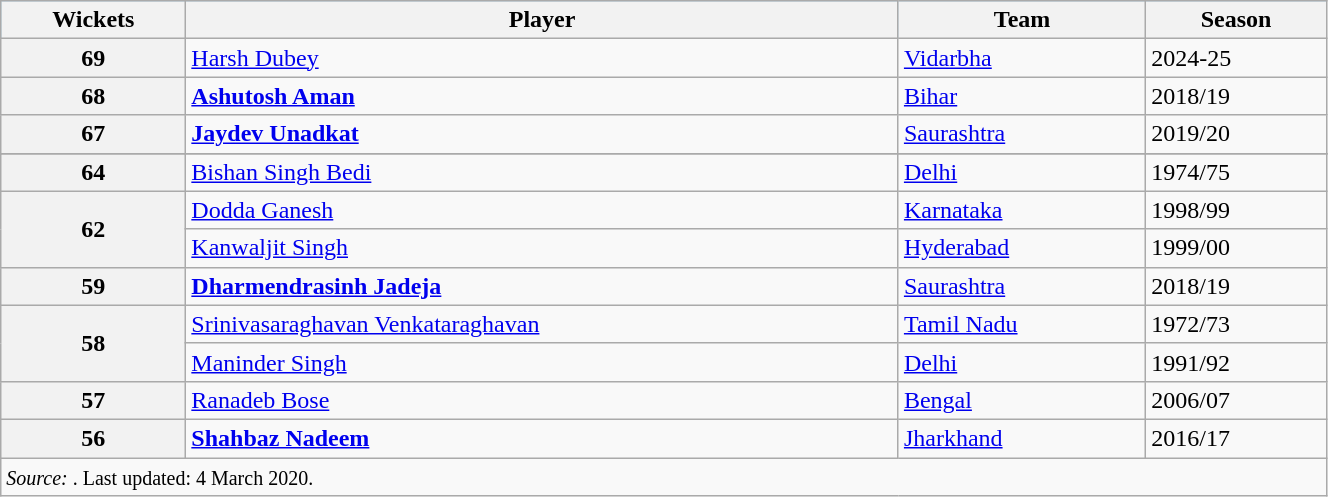<table class="wikitable" width=70%>
<tr bgcolor=#87cefa>
<th>Wickets</th>
<th>Player</th>
<th>Team</th>
<th>Season</th>
</tr>
<tr>
<th>69</th>
<td><a href='#'>Harsh Dubey</a></td>
<td><a href='#'>Vidarbha</a></td>
<td>2024-25</td>
</tr>
<tr>
<th>68</th>
<td><strong><a href='#'>Ashutosh Aman</a></strong></td>
<td><a href='#'>Bihar</a></td>
<td>2018/19</td>
</tr>
<tr>
<th>67</th>
<td><strong><a href='#'>Jaydev Unadkat</a></strong></td>
<td><a href='#'>Saurashtra</a></td>
<td>2019/20</td>
</tr>
<tr>
</tr>
<tr>
<th>64</th>
<td><a href='#'>Bishan Singh Bedi</a></td>
<td><a href='#'>Delhi</a></td>
<td>1974/75</td>
</tr>
<tr>
<th rowspan="2">62</th>
<td><a href='#'>Dodda Ganesh</a></td>
<td><a href='#'>Karnataka</a></td>
<td>1998/99</td>
</tr>
<tr>
<td><a href='#'>Kanwaljit Singh</a></td>
<td><a href='#'>Hyderabad</a></td>
<td>1999/00</td>
</tr>
<tr>
<th>59</th>
<td><strong><a href='#'>Dharmendrasinh Jadeja</a></strong></td>
<td><a href='#'>Saurashtra</a></td>
<td>2018/19</td>
</tr>
<tr>
<th rowspan="2">58</th>
<td><a href='#'>Srinivasaraghavan Venkataraghavan</a></td>
<td><a href='#'>Tamil Nadu</a></td>
<td>1972/73</td>
</tr>
<tr>
<td><a href='#'>Maninder Singh</a></td>
<td><a href='#'>Delhi</a></td>
<td>1991/92</td>
</tr>
<tr>
<th>57</th>
<td><a href='#'>Ranadeb Bose</a></td>
<td><a href='#'>Bengal</a></td>
<td>2006/07</td>
</tr>
<tr>
<th>56</th>
<td><strong><a href='#'>Shahbaz Nadeem</a></strong></td>
<td><a href='#'>Jharkhand</a></td>
<td>2016/17</td>
</tr>
<tr>
<td colspan="4"><small><em>Source:  </em>. Last updated: 4 March 2020.</small></td>
</tr>
</table>
